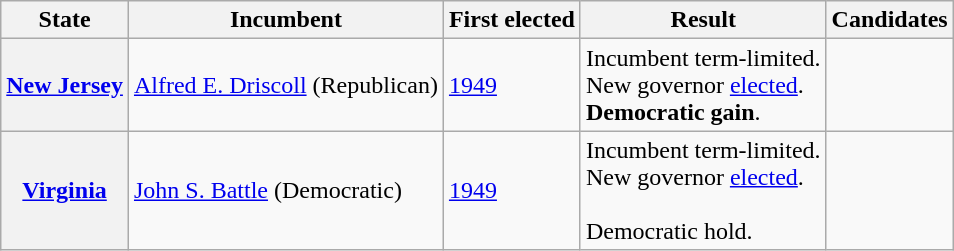<table class="wikitable sortable">
<tr>
<th>State</th>
<th>Incumbent</th>
<th>First elected</th>
<th>Result</th>
<th>Candidates</th>
</tr>
<tr>
<th><a href='#'>New Jersey</a></th>
<td><a href='#'>Alfred E. Driscoll</a> (Republican)</td>
<td><a href='#'>1949</a></td>
<td>Incumbent term-limited. <br> New governor <a href='#'>elected</a>. <br> <strong>Democratic gain</strong>.</td>
<td nowrap=""> </td>
</tr>
<tr>
<th><a href='#'>Virginia</a></th>
<td><a href='#'>John S. Battle</a> (Democratic)</td>
<td><a href='#'>1949</a></td>
<td>Incumbent term-limited. <br> New governor <a href='#'>elected</a>. <br><br>Democratic hold.</td>
<td nowrap=""> </td>
</tr>
</table>
